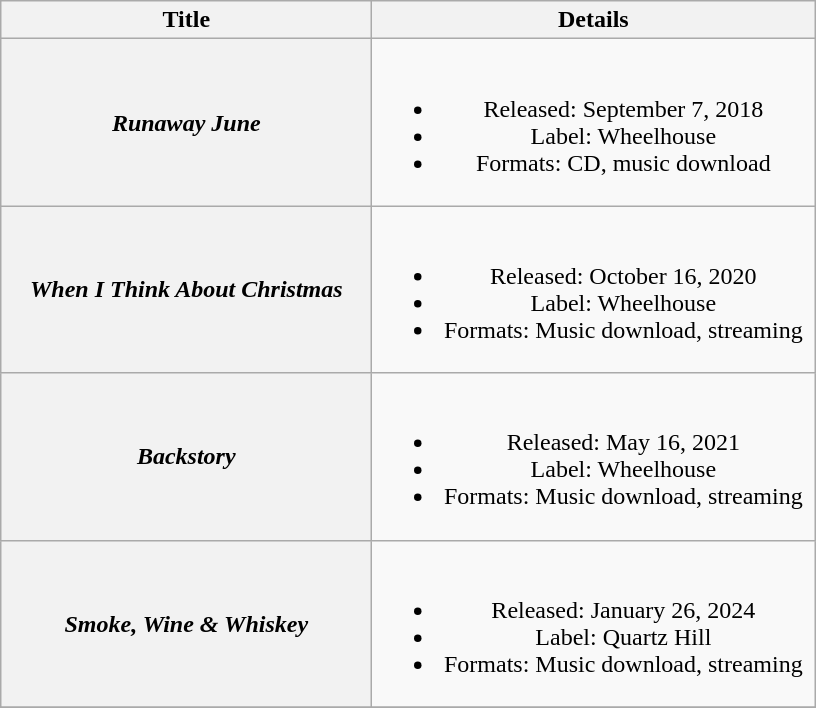<table class="wikitable plainrowheaders" style="text-align:center">
<tr>
<th scope="col" style="width:15em;">Title</th>
<th scope="col" style="width:18em;">Details</th>
</tr>
<tr>
<th scope="row"><em>Runaway June</em></th>
<td><br><ul><li>Released: September 7, 2018</li><li>Label: Wheelhouse</li><li>Formats: CD, music download</li></ul></td>
</tr>
<tr>
<th scope="row"><em>When I Think About Christmas</em></th>
<td><br><ul><li>Released: October 16, 2020</li><li>Label: Wheelhouse</li><li>Formats: Music download, streaming</li></ul></td>
</tr>
<tr>
<th scope="row"><em>Backstory</em></th>
<td><br><ul><li>Released: May 16, 2021</li><li>Label: Wheelhouse</li><li>Formats: Music download, streaming</li></ul></td>
</tr>
<tr>
<th scope="row"><em>Smoke, Wine & Whiskey</em></th>
<td><br><ul><li>Released: January 26, 2024</li><li>Label: Quartz Hill</li><li>Formats: Music download, streaming</li></ul></td>
</tr>
<tr>
</tr>
</table>
